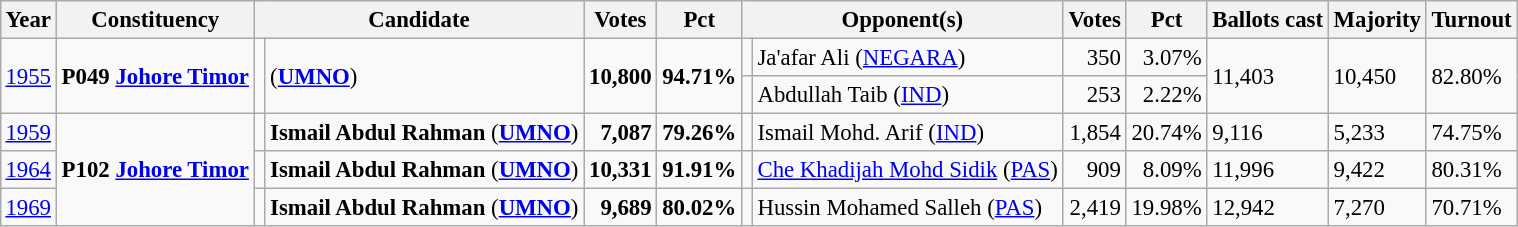<table class="wikitable" style="margin:0.5em ; font-size:95%">
<tr>
<th>Year</th>
<th>Constituency</th>
<th colspan=2>Candidate</th>
<th>Votes</th>
<th>Pct</th>
<th colspan=2>Opponent(s)</th>
<th>Votes</th>
<th>Pct</th>
<th>Ballots cast</th>
<th>Majority</th>
<th>Turnout</th>
</tr>
<tr>
<td rowspan=2><a href='#'>1955</a></td>
<td rowspan=2><strong>P049 <a href='#'>Johore Timor</a></strong></td>
<td rowspan=2 ></td>
<td rowspan=2> (<a href='#'><strong>UMNO</strong></a>)</td>
<td rowspan=2 align=right><strong>10,800</strong></td>
<td rowspan=2><strong>94.71%</strong></td>
<td bgcolor=></td>
<td>Ja'afar Ali (<a href='#'>NEGARA</a>)</td>
<td align=right>350</td>
<td align=right>3.07%</td>
<td rowspan=2>11,403</td>
<td rowspan=2>10,450</td>
<td rowspan=2>82.80%</td>
</tr>
<tr>
<td></td>
<td>Abdullah Taib (<a href='#'>IND</a>)</td>
<td align=right>253</td>
<td align=right>2.22%</td>
</tr>
<tr>
<td><a href='#'>1959</a></td>
<td rowspan=3><strong>P102 <a href='#'>Johore Timor</a></strong></td>
<td></td>
<td><strong>Ismail Abdul Rahman</strong> (<a href='#'><strong>UMNO</strong></a>)</td>
<td align=right><strong>7,087</strong></td>
<td><strong>79.26%</strong></td>
<td></td>
<td>Ismail Mohd. Arif (<a href='#'>IND</a>)</td>
<td align=right>1,854</td>
<td>20.74%</td>
<td>9,116</td>
<td>5,233</td>
<td>74.75%</td>
</tr>
<tr>
<td><a href='#'>1964</a></td>
<td></td>
<td><strong>Ismail Abdul Rahman</strong> (<a href='#'><strong>UMNO</strong></a>)</td>
<td align=right><strong>10,331</strong></td>
<td><strong>91.91%</strong></td>
<td></td>
<td><a href='#'>Che Khadijah Mohd Sidik</a> (<a href='#'>PAS</a>)</td>
<td align=right>909</td>
<td align=right>8.09%</td>
<td>11,996</td>
<td>9,422</td>
<td>80.31%</td>
</tr>
<tr>
<td><a href='#'>1969</a></td>
<td></td>
<td><strong>Ismail Abdul Rahman</strong> (<a href='#'><strong>UMNO</strong></a>)</td>
<td align=right><strong>9,689</strong></td>
<td><strong>80.02%</strong></td>
<td></td>
<td>Hussin Mohamed Salleh (<a href='#'>PAS</a>)</td>
<td align=right>2,419</td>
<td>19.98%</td>
<td>12,942</td>
<td>7,270</td>
<td>70.71%</td>
</tr>
</table>
